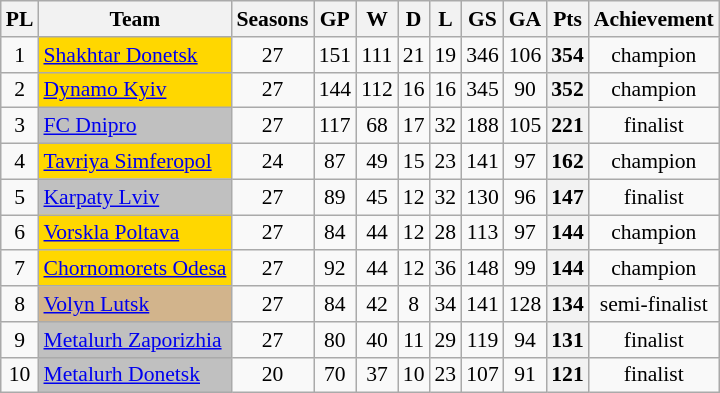<table border=1  bordercolor="#CCCCCC" class=wikitable style="font-size:90%;">
<tr align=LEFT valign=CENTER>
<th>PL</th>
<th>Team</th>
<th>Seasons</th>
<th>GP</th>
<th>W</th>
<th>D</th>
<th>L</th>
<th>GS</th>
<th>GA</th>
<th>Pts</th>
<th>Achievement</th>
</tr>
<tr align=CENTER>
<td>1</td>
<td align=LEFT bgcolor=gold><a href='#'>Shakhtar Donetsk</a></td>
<td>27</td>
<td>151</td>
<td>111</td>
<td>21</td>
<td>19</td>
<td>346</td>
<td>106</td>
<th>354</th>
<td>champion</td>
</tr>
<tr align=CENTER>
<td>2</td>
<td align=LEFT bgcolor=gold><a href='#'>Dynamo Kyiv</a></td>
<td>27</td>
<td>144</td>
<td>112</td>
<td>16</td>
<td>16</td>
<td>345</td>
<td>90</td>
<th>352</th>
<td>champion</td>
</tr>
<tr align=CENTER>
<td>3</td>
<td align=LEFT bgcolor=silver><a href='#'>FC Dnipro</a></td>
<td>27</td>
<td>117</td>
<td>68</td>
<td>17</td>
<td>32</td>
<td>188</td>
<td>105</td>
<th>221</th>
<td>finalist</td>
</tr>
<tr align=CENTER>
<td>4</td>
<td align=LEFT bgcolor=gold><a href='#'>Tavriya Simferopol</a></td>
<td>24</td>
<td>87</td>
<td>49</td>
<td>15</td>
<td>23</td>
<td>141</td>
<td>97</td>
<th>162</th>
<td>champion</td>
</tr>
<tr align=CENTER valign=BOTTOM>
<td>5</td>
<td align=LEFT bgcolor=silver><a href='#'>Karpaty Lviv</a></td>
<td>27</td>
<td>89</td>
<td>45</td>
<td>12</td>
<td>32</td>
<td>130</td>
<td>96</td>
<th>147</th>
<td>finalist</td>
</tr>
<tr align=CENTER valign=BOTTOM>
<td>6</td>
<td align=LEFT bgcolor=gold><a href='#'>Vorskla Poltava</a></td>
<td>27</td>
<td>84</td>
<td>44</td>
<td>12</td>
<td>28</td>
<td>113</td>
<td>97</td>
<th>144</th>
<td>champion</td>
</tr>
<tr align=CENTER valign=BOTTOM>
<td>7</td>
<td align=LEFT bgcolor=gold><a href='#'>Chornomorets Odesa</a></td>
<td>27</td>
<td>92</td>
<td>44</td>
<td>12</td>
<td>36</td>
<td>148</td>
<td>99</td>
<th>144</th>
<td>champion</td>
</tr>
<tr align=CENTER valign=BOTTOM>
<td>8</td>
<td align=LEFT bgcolor=tan><a href='#'>Volyn Lutsk</a></td>
<td>27</td>
<td>84</td>
<td>42</td>
<td>8</td>
<td>34</td>
<td>141</td>
<td>128</td>
<th>134</th>
<td>semi-finalist</td>
</tr>
<tr align=CENTER valign=BOTTOM>
<td>9</td>
<td align=LEFT bgcolor=silver><a href='#'>Metalurh Zaporizhia</a></td>
<td>27</td>
<td>80</td>
<td>40</td>
<td>11</td>
<td>29</td>
<td>119</td>
<td>94</td>
<th>131</th>
<td>finalist</td>
</tr>
<tr align=CENTER valign=BOTTOM>
<td>10</td>
<td align=LEFT bgcolor=silver><a href='#'>Metalurh Donetsk</a></td>
<td>20</td>
<td>70</td>
<td>37</td>
<td>10</td>
<td>23</td>
<td>107</td>
<td>91</td>
<th>121</th>
<td>finalist</td>
</tr>
</table>
